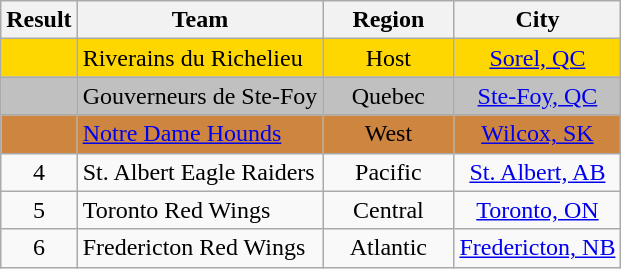<table class="wikitable" style="text-align: center;">
<tr>
<th width=20>Result</th>
<th>Team</th>
<th width=80>Region</th>
<th>City</th>
</tr>
<tr align="center" bgcolor=gold>
<td></td>
<td align="left">Riverains du Richelieu</td>
<td>Host</td>
<td><a href='#'>Sorel, QC</a></td>
</tr>
<tr align="center" bgcolor=silver>
<td></td>
<td align="left">Gouverneurs de Ste-Foy</td>
<td>Quebec</td>
<td><a href='#'>Ste-Foy, QC</a></td>
</tr>
<tr align="center" bgcolor=Peru>
<td></td>
<td align="left"><a href='#'>Notre Dame Hounds</a></td>
<td>West</td>
<td><a href='#'>Wilcox, SK</a></td>
</tr>
<tr>
<td>4</td>
<td align="left">St. Albert Eagle Raiders</td>
<td>Pacific</td>
<td><a href='#'>St. Albert, AB</a></td>
</tr>
<tr>
<td>5</td>
<td align="left">Toronto Red Wings</td>
<td>Central</td>
<td><a href='#'>Toronto, ON</a></td>
</tr>
<tr>
<td>6</td>
<td align="left">Fredericton Red Wings</td>
<td>Atlantic</td>
<td><a href='#'>Fredericton, NB</a></td>
</tr>
</table>
